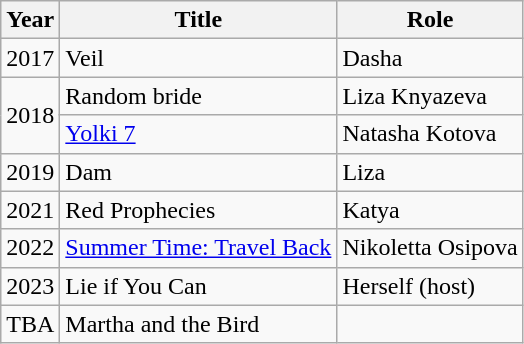<table class="wikitable">
<tr>
<th>Year</th>
<th>Title</th>
<th>Role</th>
</tr>
<tr>
<td>2017</td>
<td>Veil</td>
<td>Dasha</td>
</tr>
<tr>
<td rowspan="2" align="center">2018</td>
<td>Random bride</td>
<td>Liza Knyazeva</td>
</tr>
<tr>
<td><a href='#'>Yolki 7</a></td>
<td>Natasha Kotova</td>
</tr>
<tr>
<td>2019</td>
<td>Dam</td>
<td>Liza</td>
</tr>
<tr>
<td>2021</td>
<td>Red Prophecies</td>
<td>Katya</td>
</tr>
<tr>
<td>2022</td>
<td><a href='#'>Summer Time: Travel Back</a></td>
<td>Nikoletta Osipova</td>
</tr>
<tr>
<td>2023</td>
<td>Lie if You Can</td>
<td>Herself (host)</td>
</tr>
<tr>
<td>TBA</td>
<td>Martha and the Bird</td>
<td></td>
</tr>
</table>
